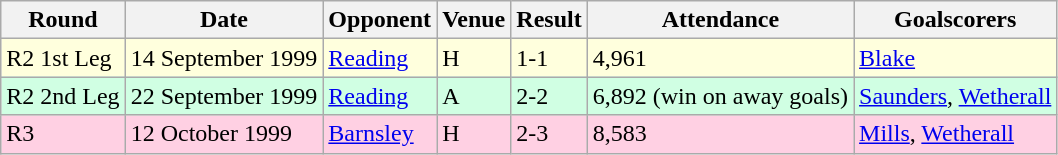<table class="wikitable">
<tr>
<th>Round</th>
<th>Date</th>
<th>Opponent</th>
<th>Venue</th>
<th>Result</th>
<th>Attendance</th>
<th>Goalscorers</th>
</tr>
<tr style="background-color: #ffffdd;">
<td>R2 1st Leg</td>
<td>14 September 1999</td>
<td><a href='#'>Reading</a></td>
<td>H</td>
<td>1-1</td>
<td>4,961</td>
<td><a href='#'>Blake</a></td>
</tr>
<tr style="background-color: #d0ffe3;">
<td>R2 2nd Leg</td>
<td>22 September 1999</td>
<td><a href='#'>Reading</a></td>
<td>A</td>
<td>2-2</td>
<td>6,892 (win on away goals)</td>
<td><a href='#'>Saunders</a>, <a href='#'>Wetherall</a></td>
</tr>
<tr style="background-color: #ffd0e3;">
<td>R3</td>
<td>12 October 1999</td>
<td><a href='#'>Barnsley</a></td>
<td>H</td>
<td>2-3</td>
<td>8,583</td>
<td><a href='#'>Mills</a>, <a href='#'>Wetherall</a></td>
</tr>
</table>
